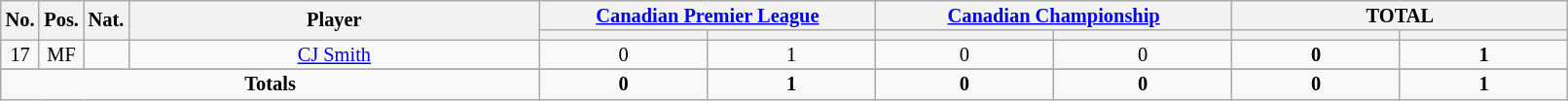<table class="wikitable sortable alternance"  style="font-size:85%; text-align:center; line-height:14px; width:85%;">
<tr>
<th rowspan="2" width=10><strong>No.</strong></th>
<th rowspan="2" width=10><strong>Pos.</strong></th>
<th rowspan="2" width=10><strong>Nat.</strong></th>
<th rowspan="2" scope="col" style="width:275px;"><strong>Player</strong></th>
<th colspan="2" width=80><a href='#'>Canadian Premier League</a></th>
<th colspan="2" width=80><a href='#'>Canadian Championship</a></th>
<th colspan="2" width=80>TOTAL</th>
</tr>
<tr>
<th></th>
<th></th>
<th></th>
<th></th>
<th></th>
<th></th>
</tr>
<tr>
<td>17</td>
<td>MF</td>
<td></td>
<td><a href='#'>CJ Smith</a></td>
<td>0</td>
<td>1</td>
<td>0</td>
<td>0</td>
<td><strong>0</strong></td>
<td><strong>1</strong></td>
</tr>
<tr>
</tr>
<tr class="sortbottom">
<td colspan="4"><strong>Totals</strong></td>
<td><strong>0</strong></td>
<td><strong>1</strong></td>
<td><strong>0</strong></td>
<td><strong>0</strong></td>
<td><strong>0</strong></td>
<td><strong>1</strong></td>
</tr>
</table>
